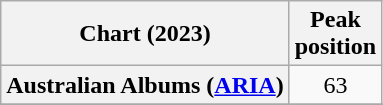<table class="wikitable sortable plainrowheaders" style="text-align:center;">
<tr>
<th scope="col">Chart (2023)</th>
<th scope="col">Peak<br>position</th>
</tr>
<tr>
<th scope="row">Australian Albums (<a href='#'>ARIA</a>)</th>
<td>63</td>
</tr>
<tr>
</tr>
<tr>
</tr>
<tr>
</tr>
<tr>
</tr>
<tr>
</tr>
<tr>
</tr>
<tr>
</tr>
<tr>
</tr>
<tr>
</tr>
<tr>
</tr>
<tr>
</tr>
</table>
